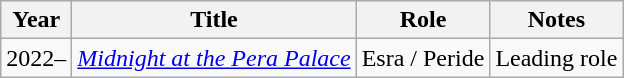<table class="wikitable sortable">
<tr>
<th>Year</th>
<th>Title</th>
<th>Role</th>
<th>Notes</th>
</tr>
<tr>
<td>2022–</td>
<td><em><a href='#'>Midnight at the Pera Palace</a></em></td>
<td>Esra / Peride</td>
<td>Leading role</td>
</tr>
</table>
